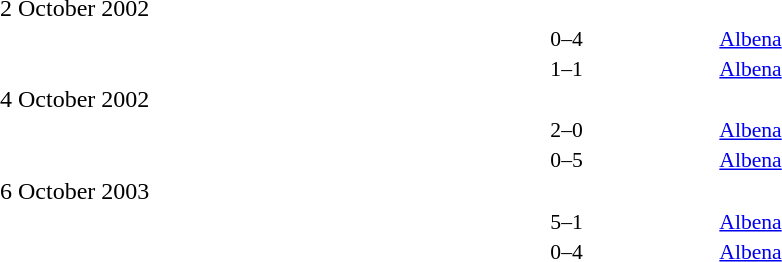<table style="width:100%;" cellspacing="1">
<tr>
<th width=25%></th>
<th width=10%></th>
<th></th>
</tr>
<tr>
<td>2 October 2002</td>
</tr>
<tr style=font-size:90%>
<td align=right></td>
<td align=center>0–4</td>
<td></td>
<td><a href='#'>Albena</a></td>
</tr>
<tr style=font-size:90%>
<td align=right></td>
<td align=center>1–1</td>
<td></td>
<td><a href='#'>Albena</a></td>
</tr>
<tr>
<td>4 October 2002</td>
</tr>
<tr style=font-size:90%>
<td align=right></td>
<td align=center>2–0</td>
<td></td>
<td><a href='#'>Albena</a></td>
</tr>
<tr style=font-size:90%>
<td align=right></td>
<td align=center>0–5</td>
<td></td>
<td><a href='#'>Albena</a></td>
</tr>
<tr>
<td>6 October 2003</td>
</tr>
<tr style=font-size:90%>
<td align=right></td>
<td align=center>5–1</td>
<td></td>
<td><a href='#'>Albena</a></td>
</tr>
<tr style=font-size:90%>
<td align=right></td>
<td align=center>0–4</td>
<td></td>
<td><a href='#'>Albena</a></td>
</tr>
</table>
